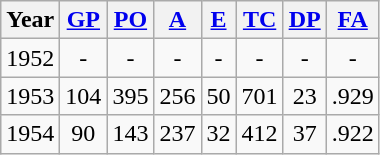<table class="wikitable">
<tr>
<th>Year</th>
<th><a href='#'>GP</a></th>
<th><a href='#'>PO</a></th>
<th><a href='#'>A</a></th>
<th><a href='#'>E</a></th>
<th><a href='#'>TC</a></th>
<th><a href='#'>DP</a></th>
<th><a href='#'>FA</a></th>
</tr>
<tr align=center>
<td>1952</td>
<td>-</td>
<td>-</td>
<td>-</td>
<td>-</td>
<td>-</td>
<td>-</td>
<td>-</td>
</tr>
<tr align=center>
<td>1953</td>
<td>104</td>
<td>395</td>
<td>256</td>
<td>50</td>
<td>701</td>
<td>23</td>
<td>.929</td>
</tr>
<tr align=center>
<td>1954</td>
<td>90</td>
<td>143</td>
<td>237</td>
<td>32</td>
<td>412</td>
<td>37</td>
<td>.922</td>
</tr>
</table>
